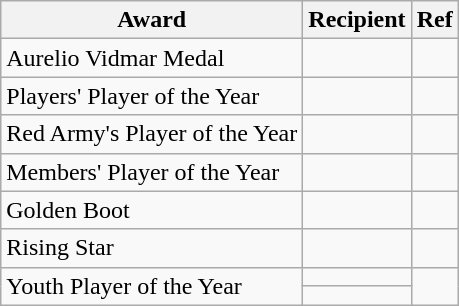<table class="wikitable sortable">
<tr>
<th>Award</th>
<th>Recipient</th>
<th>Ref</th>
</tr>
<tr>
<td>Aurelio Vidmar Medal</td>
<td></td>
<td align=center></td>
</tr>
<tr>
<td>Players' Player of the Year</td>
<td></td>
<td align=center></td>
</tr>
<tr>
<td>Red Army's Player of the Year</td>
<td></td>
<td align=center></td>
</tr>
<tr>
<td>Members' Player of the Year</td>
<td></td>
<td align=center></td>
</tr>
<tr>
<td>Golden Boot</td>
<td></td>
<td align=center></td>
</tr>
<tr>
<td>Rising Star</td>
<td></td>
<td align=center></td>
</tr>
<tr>
<td rowspan="2">Youth Player of the Year</td>
<td></td>
<td rowspan="2" align=center></td>
</tr>
<tr>
<td></td>
</tr>
</table>
